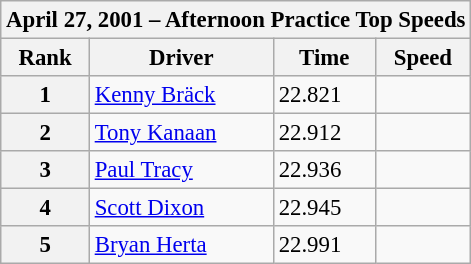<table class="wikitable" style="font-size:95%;">
<tr>
<th colspan=5>April 27, 2001 – Afternoon Practice Top Speeds</th>
</tr>
<tr>
<th>Rank</th>
<th>Driver</th>
<th>Time</th>
<th>Speed</th>
</tr>
<tr>
<th>1</th>
<td> <a href='#'>Kenny Bräck</a></td>
<td>22.821</td>
<td></td>
</tr>
<tr>
<th>2</th>
<td> <a href='#'>Tony Kanaan</a></td>
<td>22.912</td>
<td></td>
</tr>
<tr>
<th>3</th>
<td> <a href='#'>Paul Tracy</a></td>
<td>22.936</td>
<td></td>
</tr>
<tr>
<th>4</th>
<td> <a href='#'>Scott Dixon</a></td>
<td>22.945</td>
<td></td>
</tr>
<tr>
<th>5</th>
<td> <a href='#'>Bryan Herta</a></td>
<td>22.991</td>
<td></td>
</tr>
</table>
